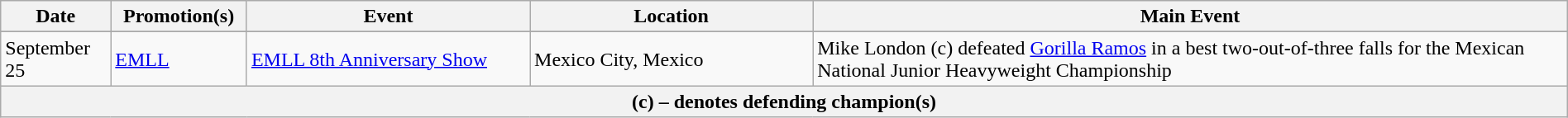<table class="wikitable" style="width:100%;">
<tr>
<th width=5%>Date</th>
<th width=5%>Promotion(s)</th>
<th style="width:15%;">Event</th>
<th style="width:15%;">Location</th>
<th style="width:40%;">Main Event</th>
</tr>
<tr style="width:20%;"| Notes>
</tr>
<tr>
<td>September 25</td>
<td><a href='#'>EMLL</a></td>
<td><a href='#'>EMLL 8th Anniversary Show</a></td>
<td>Mexico City, Mexico</td>
<td>Mike London (c) defeated <a href='#'>Gorilla Ramos</a> in a best two-out-of-three falls for the Mexican National Junior Heavyweight Championship</td>
</tr>
<tr>
<th colspan="5">(c) – denotes defending champion(s)</th>
</tr>
</table>
